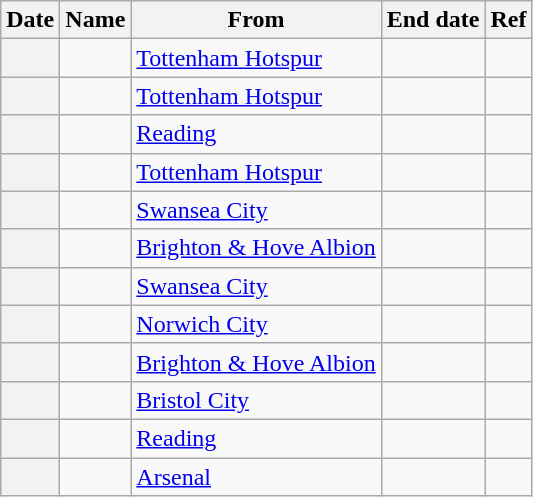<table class="wikitable sortable plainrowheaders">
<tr>
<th scope=col>Date</th>
<th scope=col>Name</th>
<th scope=col>From</th>
<th scope=col>End date</th>
<th scope=col class=unsortable>Ref</th>
</tr>
<tr>
<th scope=row></th>
<td></td>
<td><a href='#'>Tottenham Hotspur</a></td>
<td></td>
<td><div></div></td>
</tr>
<tr>
<th scope=row></th>
<td></td>
<td><a href='#'>Tottenham Hotspur</a></td>
<td></td>
<td><div></div></td>
</tr>
<tr>
<th scope=row></th>
<td></td>
<td><a href='#'>Reading</a></td>
<td></td>
<td><div></div></td>
</tr>
<tr>
<th scope=row></th>
<td></td>
<td><a href='#'>Tottenham Hotspur</a></td>
<td></td>
<td><div></div></td>
</tr>
<tr>
<th scope=row></th>
<td></td>
<td><a href='#'>Swansea City</a></td>
<td></td>
<td></td>
</tr>
<tr>
<th scope=row></th>
<td></td>
<td><a href='#'>Brighton & Hove Albion</a></td>
<td></td>
<td></td>
</tr>
<tr>
<th scope=row></th>
<td></td>
<td><a href='#'>Swansea City</a></td>
<td></td>
<td></td>
</tr>
<tr>
<th scope=row></th>
<td></td>
<td><a href='#'>Norwich City</a></td>
<td></td>
<td></td>
</tr>
<tr>
<th scope=row></th>
<td></td>
<td><a href='#'>Brighton & Hove Albion</a></td>
<td></td>
<td></td>
</tr>
<tr>
<th scope=row></th>
<td></td>
<td><a href='#'>Bristol City</a></td>
<td></td>
<td></td>
</tr>
<tr>
<th scope=row></th>
<td></td>
<td><a href='#'>Reading</a></td>
<td></td>
<td></td>
</tr>
<tr>
<th scope=row></th>
<td></td>
<td><a href='#'>Arsenal</a></td>
<td></td>
<td><div></div></td>
</tr>
</table>
